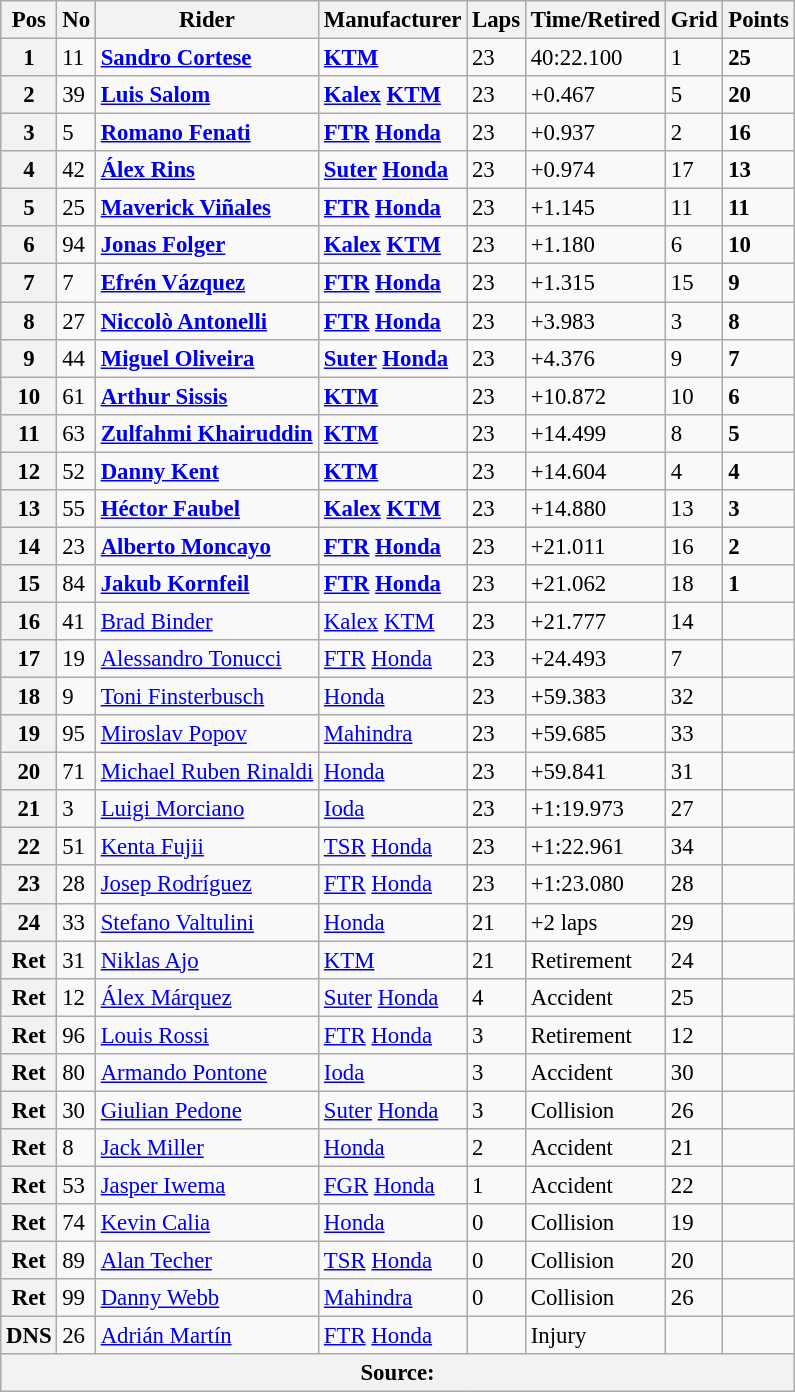<table class="wikitable" style="font-size: 95%;">
<tr>
<th>Pos</th>
<th>No</th>
<th>Rider</th>
<th>Manufacturer</th>
<th>Laps</th>
<th>Time/Retired</th>
<th>Grid</th>
<th>Points</th>
</tr>
<tr>
<th>1</th>
<td>11</td>
<td> <strong><a href='#'>Sandro Cortese</a></strong></td>
<td><strong><a href='#'>KTM</a></strong></td>
<td>23</td>
<td>40:22.100</td>
<td>1</td>
<td><strong>25</strong></td>
</tr>
<tr>
<th>2</th>
<td>39</td>
<td> <strong><a href='#'>Luis Salom</a></strong></td>
<td><strong><a href='#'>Kalex</a> <a href='#'>KTM</a></strong></td>
<td>23</td>
<td>+0.467</td>
<td>5</td>
<td><strong>20</strong></td>
</tr>
<tr>
<th>3</th>
<td>5</td>
<td> <strong><a href='#'>Romano Fenati</a></strong></td>
<td><strong><a href='#'>FTR</a> <a href='#'>Honda</a></strong></td>
<td>23</td>
<td>+0.937</td>
<td>2</td>
<td><strong>16</strong></td>
</tr>
<tr>
<th>4</th>
<td>42</td>
<td> <strong><a href='#'>Álex Rins</a></strong></td>
<td><strong><a href='#'>Suter</a> <a href='#'>Honda</a></strong></td>
<td>23</td>
<td>+0.974</td>
<td>17</td>
<td><strong>13</strong></td>
</tr>
<tr>
<th>5</th>
<td>25</td>
<td> <strong><a href='#'>Maverick Viñales</a></strong></td>
<td><strong><a href='#'>FTR</a> <a href='#'>Honda</a></strong></td>
<td>23</td>
<td>+1.145</td>
<td>11</td>
<td><strong>11</strong></td>
</tr>
<tr>
<th>6</th>
<td>94</td>
<td> <strong><a href='#'>Jonas Folger</a></strong></td>
<td><strong><a href='#'>Kalex</a> <a href='#'>KTM</a></strong></td>
<td>23</td>
<td>+1.180</td>
<td>6</td>
<td><strong>10</strong></td>
</tr>
<tr>
<th>7</th>
<td>7</td>
<td> <strong><a href='#'>Efrén Vázquez</a></strong></td>
<td><strong><a href='#'>FTR</a> <a href='#'>Honda</a></strong></td>
<td>23</td>
<td>+1.315</td>
<td>15</td>
<td><strong>9</strong></td>
</tr>
<tr>
<th>8</th>
<td>27</td>
<td> <strong><a href='#'>Niccolò Antonelli</a></strong></td>
<td><strong><a href='#'>FTR</a> <a href='#'>Honda</a></strong></td>
<td>23</td>
<td>+3.983</td>
<td>3</td>
<td><strong>8</strong></td>
</tr>
<tr>
<th>9</th>
<td>44</td>
<td> <strong><a href='#'>Miguel Oliveira</a></strong></td>
<td><strong><a href='#'>Suter</a> <a href='#'>Honda</a></strong></td>
<td>23</td>
<td>+4.376</td>
<td>9</td>
<td><strong>7</strong></td>
</tr>
<tr>
<th>10</th>
<td>61</td>
<td> <strong><a href='#'>Arthur Sissis</a></strong></td>
<td><strong><a href='#'>KTM</a></strong></td>
<td>23</td>
<td>+10.872</td>
<td>10</td>
<td><strong>6</strong></td>
</tr>
<tr>
<th>11</th>
<td>63</td>
<td> <strong><a href='#'>Zulfahmi Khairuddin</a></strong></td>
<td><strong><a href='#'>KTM</a></strong></td>
<td>23</td>
<td>+14.499</td>
<td>8</td>
<td><strong>5</strong></td>
</tr>
<tr>
<th>12</th>
<td>52</td>
<td> <strong><a href='#'>Danny Kent</a></strong></td>
<td><strong><a href='#'>KTM</a></strong></td>
<td>23</td>
<td>+14.604</td>
<td>4</td>
<td><strong>4</strong></td>
</tr>
<tr>
<th>13</th>
<td>55</td>
<td> <strong><a href='#'>Héctor Faubel</a></strong></td>
<td><strong><a href='#'>Kalex</a> <a href='#'>KTM</a></strong></td>
<td>23</td>
<td>+14.880</td>
<td>13</td>
<td><strong>3</strong></td>
</tr>
<tr>
<th>14</th>
<td>23</td>
<td> <strong><a href='#'>Alberto Moncayo</a></strong></td>
<td><strong><a href='#'>FTR</a> <a href='#'>Honda</a></strong></td>
<td>23</td>
<td>+21.011</td>
<td>16</td>
<td><strong>2</strong></td>
</tr>
<tr>
<th>15</th>
<td>84</td>
<td> <strong><a href='#'>Jakub Kornfeil</a></strong></td>
<td><strong><a href='#'>FTR</a> <a href='#'>Honda</a></strong></td>
<td>23</td>
<td>+21.062</td>
<td>18</td>
<td><strong>1</strong></td>
</tr>
<tr>
<th>16</th>
<td>41</td>
<td> <a href='#'>Brad Binder</a></td>
<td><a href='#'>Kalex</a> <a href='#'>KTM</a></td>
<td>23</td>
<td>+21.777</td>
<td>14</td>
<td></td>
</tr>
<tr>
<th>17</th>
<td>19</td>
<td> <a href='#'>Alessandro Tonucci</a></td>
<td><a href='#'>FTR</a> <a href='#'>Honda</a></td>
<td>23</td>
<td>+24.493</td>
<td>7</td>
<td></td>
</tr>
<tr>
<th>18</th>
<td>9</td>
<td> <a href='#'>Toni Finsterbusch</a></td>
<td><a href='#'>Honda</a></td>
<td>23</td>
<td>+59.383</td>
<td>32</td>
<td></td>
</tr>
<tr>
<th>19</th>
<td>95</td>
<td> <a href='#'>Miroslav Popov</a></td>
<td><a href='#'>Mahindra</a></td>
<td>23</td>
<td>+59.685</td>
<td>33</td>
<td></td>
</tr>
<tr>
<th>20</th>
<td>71</td>
<td> <a href='#'>Michael Ruben Rinaldi</a></td>
<td><a href='#'>Honda</a></td>
<td>23</td>
<td>+59.841</td>
<td>31</td>
<td></td>
</tr>
<tr>
<th>21</th>
<td>3</td>
<td> <a href='#'>Luigi Morciano</a></td>
<td><a href='#'>Ioda</a></td>
<td>23</td>
<td>+1:19.973</td>
<td>27</td>
<td></td>
</tr>
<tr>
<th>22</th>
<td>51</td>
<td> <a href='#'>Kenta Fujii</a></td>
<td><a href='#'>TSR</a> <a href='#'>Honda</a></td>
<td>23</td>
<td>+1:22.961</td>
<td>34</td>
<td></td>
</tr>
<tr>
<th>23</th>
<td>28</td>
<td> <a href='#'>Josep Rodríguez</a></td>
<td><a href='#'>FTR</a> <a href='#'>Honda</a></td>
<td>23</td>
<td>+1:23.080</td>
<td>28</td>
<td></td>
</tr>
<tr>
<th>24</th>
<td>33</td>
<td> <a href='#'>Stefano Valtulini</a></td>
<td><a href='#'>Honda</a></td>
<td>21</td>
<td>+2 laps</td>
<td>29</td>
<td></td>
</tr>
<tr>
<th>Ret</th>
<td>31</td>
<td> <a href='#'>Niklas Ajo</a></td>
<td><a href='#'>KTM</a></td>
<td>21</td>
<td>Retirement</td>
<td>24</td>
<td></td>
</tr>
<tr>
<th>Ret</th>
<td>12</td>
<td> <a href='#'>Álex Márquez</a></td>
<td><a href='#'>Suter</a> <a href='#'>Honda</a></td>
<td>4</td>
<td>Accident</td>
<td>25</td>
<td></td>
</tr>
<tr>
<th>Ret</th>
<td>96</td>
<td> <a href='#'>Louis Rossi</a></td>
<td><a href='#'>FTR</a> <a href='#'>Honda</a></td>
<td>3</td>
<td>Retirement</td>
<td>12</td>
<td></td>
</tr>
<tr>
<th>Ret</th>
<td>80</td>
<td> <a href='#'>Armando Pontone</a></td>
<td><a href='#'>Ioda</a></td>
<td>3</td>
<td>Accident</td>
<td>30</td>
<td></td>
</tr>
<tr>
<th>Ret</th>
<td>30</td>
<td> <a href='#'>Giulian Pedone</a></td>
<td><a href='#'>Suter</a> <a href='#'>Honda</a></td>
<td>3</td>
<td>Collision</td>
<td>26</td>
<td></td>
</tr>
<tr>
<th>Ret</th>
<td>8</td>
<td> <a href='#'>Jack Miller</a></td>
<td><a href='#'>Honda</a></td>
<td>2</td>
<td>Accident</td>
<td>21</td>
<td></td>
</tr>
<tr>
<th>Ret</th>
<td>53</td>
<td> <a href='#'>Jasper Iwema</a></td>
<td><a href='#'>FGR</a> <a href='#'>Honda</a></td>
<td>1</td>
<td>Accident</td>
<td>22</td>
<td></td>
</tr>
<tr>
<th>Ret</th>
<td>74</td>
<td> <a href='#'>Kevin Calia</a></td>
<td><a href='#'>Honda</a></td>
<td>0</td>
<td>Collision</td>
<td>19</td>
<td></td>
</tr>
<tr>
<th>Ret</th>
<td>89</td>
<td> <a href='#'>Alan Techer</a></td>
<td><a href='#'>TSR</a> <a href='#'>Honda</a></td>
<td>0</td>
<td>Collision</td>
<td>20</td>
<td></td>
</tr>
<tr>
<th>Ret</th>
<td>99</td>
<td> <a href='#'>Danny Webb</a></td>
<td><a href='#'>Mahindra</a></td>
<td>0</td>
<td>Collision</td>
<td>26</td>
<td></td>
</tr>
<tr>
<th>DNS</th>
<td>26</td>
<td> <a href='#'>Adrián Martín</a></td>
<td><a href='#'>FTR</a> <a href='#'>Honda</a></td>
<td></td>
<td>Injury</td>
<td></td>
<td></td>
</tr>
<tr>
<th colspan=8>Source:</th>
</tr>
</table>
